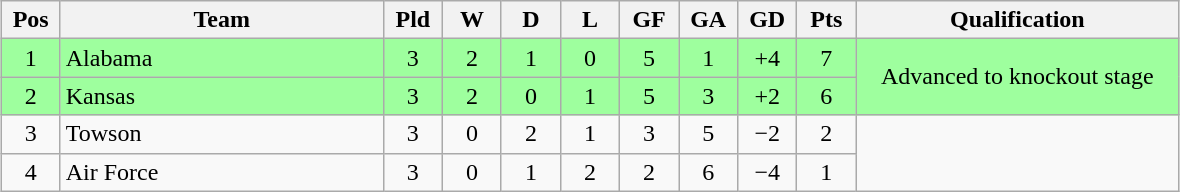<table class="wikitable" style="text-align:center; margin: 1em auto">
<tr>
<th style="width:2em">Pos</th>
<th style="width:13em">Team</th>
<th style="width:2em">Pld</th>
<th style="width:2em">W</th>
<th style="width:2em">D</th>
<th style="width:2em">L</th>
<th style="width:2em">GF</th>
<th style="width:2em">GA</th>
<th style="width:2em">GD</th>
<th style="width:2em">Pts</th>
<th style="width:13em">Qualification</th>
</tr>
<tr bgcolor="#9eff9e">
<td>1</td>
<td style="text-align:left">Alabama</td>
<td>3</td>
<td>2</td>
<td>1</td>
<td>0</td>
<td>5</td>
<td>1</td>
<td>+4</td>
<td>7</td>
<td rowspan="2">Advanced to knockout stage</td>
</tr>
<tr bgcolor="#9eff9e">
<td>2</td>
<td style="text-align:left">Kansas</td>
<td>3</td>
<td>2</td>
<td>0</td>
<td>1</td>
<td>5</td>
<td>3</td>
<td>+2</td>
<td>6</td>
</tr>
<tr>
<td>3</td>
<td style="text-align:left">Towson</td>
<td>3</td>
<td>0</td>
<td>2</td>
<td>1</td>
<td>3</td>
<td>5</td>
<td>−2</td>
<td>2</td>
<td rowspan="2"></td>
</tr>
<tr>
<td>4</td>
<td style="text-align:left">Air Force</td>
<td>3</td>
<td>0</td>
<td>1</td>
<td>2</td>
<td>2</td>
<td>6</td>
<td>−4</td>
<td>1</td>
</tr>
</table>
